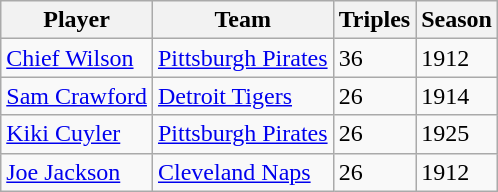<table class="wikitable">
<tr>
<th>Player</th>
<th>Team</th>
<th>Triples</th>
<th>Season</th>
</tr>
<tr>
<td><a href='#'>Chief Wilson</a></td>
<td><a href='#'>Pittsburgh Pirates</a></td>
<td>36</td>
<td>1912</td>
</tr>
<tr>
<td><a href='#'>Sam Crawford</a></td>
<td><a href='#'>Detroit Tigers</a></td>
<td>26</td>
<td>1914</td>
</tr>
<tr>
<td><a href='#'>Kiki Cuyler</a></td>
<td><a href='#'>Pittsburgh Pirates</a></td>
<td>26</td>
<td>1925</td>
</tr>
<tr>
<td><a href='#'>Joe Jackson</a></td>
<td><a href='#'>Cleveland Naps</a></td>
<td>26</td>
<td>1912</td>
</tr>
</table>
